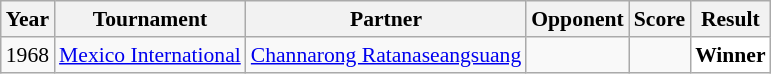<table class="sortable wikitable" style="font-size: 90%;">
<tr>
<th>Year</th>
<th>Tournament</th>
<th>Partner</th>
<th>Opponent</th>
<th>Score</th>
<th>Result</th>
</tr>
<tr>
<td align="center">1968</td>
<td><a href='#'>Mexico International</a></td>
<td> <a href='#'>Channarong Ratanaseangsuang</a></td>
<td></td>
<td></td>
<td style="text-align:left; background:white"> <strong>Winner</strong></td>
</tr>
</table>
